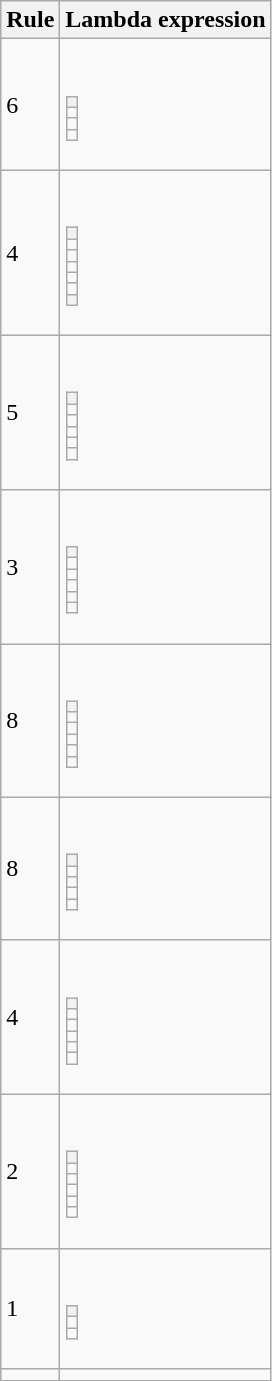<table class="wikitable mw-collapsible mw-collapsed">
<tr>
<th>Rule</th>
<th>Lambda expression</th>
</tr>
<tr>
<td>6</td>
<td><br><table class="wikitable mw-collapsible mw-collapsed">
<tr>
<th></th>
</tr>
<tr>
<td></td>
</tr>
<tr>
<td></td>
</tr>
<tr>
<td></td>
</tr>
</table>
</td>
</tr>
<tr>
<td>4</td>
<td><br><table class="wikitable mw-collapsible mw-collapsed">
<tr>
<th></th>
</tr>
<tr>
<td></td>
</tr>
<tr>
<td></td>
</tr>
<tr>
<td></td>
</tr>
<tr>
<td></td>
</tr>
<tr>
<td></td>
</tr>
<tr>
<th></th>
</tr>
</table>
</td>
</tr>
<tr>
<td>5</td>
<td><br><table class="wikitable mw-collapsible mw-collapsed">
<tr>
<th></th>
</tr>
<tr>
<td></td>
</tr>
<tr>
<td></td>
</tr>
<tr>
<td></td>
</tr>
<tr>
<td></td>
</tr>
<tr>
<td></td>
</tr>
</table>
</td>
</tr>
<tr>
<td>3</td>
<td><br><table class="wikitable mw-collapsible mw-collapsed">
<tr>
<th></th>
</tr>
<tr>
<td></td>
</tr>
<tr>
<td></td>
</tr>
<tr>
<td></td>
</tr>
<tr>
<td></td>
</tr>
<tr>
<td></td>
</tr>
</table>
</td>
</tr>
<tr>
<td>8</td>
<td><br><table class="wikitable mw-collapsible mw-collapsed">
<tr>
<th></th>
</tr>
<tr>
<td></td>
</tr>
<tr>
<td></td>
</tr>
<tr>
<td></td>
</tr>
<tr>
<td></td>
</tr>
<tr>
<td></td>
</tr>
</table>
</td>
</tr>
<tr>
<td>8</td>
<td><br><table class="wikitable mw-collapsible mw-collapsed">
<tr>
<th></th>
</tr>
<tr>
<td></td>
</tr>
<tr>
<td></td>
</tr>
<tr>
<td></td>
</tr>
<tr>
<td></td>
</tr>
</table>
</td>
</tr>
<tr>
<td>4</td>
<td><br><table class="wikitable mw-collapsible mw-collapsed">
<tr>
<th></th>
</tr>
<tr>
<td></td>
</tr>
<tr>
<td></td>
</tr>
<tr>
<td></td>
</tr>
<tr>
<td></td>
</tr>
<tr>
<td></td>
</tr>
</table>
</td>
</tr>
<tr>
<td>2</td>
<td><br><table class="wikitable mw-collapsible mw-collapsed">
<tr>
<th></th>
</tr>
<tr>
<td></td>
</tr>
<tr>
<td></td>
</tr>
<tr>
<td></td>
</tr>
<tr>
<td></td>
</tr>
<tr>
<td></td>
</tr>
</table>
</td>
</tr>
<tr>
<td>1</td>
<td><br><table class="wikitable mw-collapsible mw-collapsed">
<tr>
<th></th>
</tr>
<tr>
<td></td>
</tr>
<tr>
<td></td>
</tr>
</table>
</td>
</tr>
<tr>
<td></td>
<td></td>
</tr>
</table>
